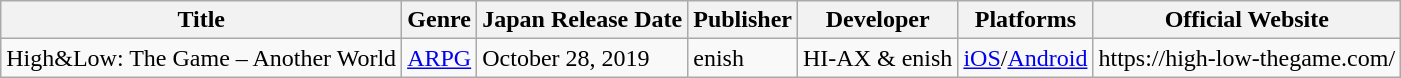<table class="wikitable">
<tr>
<th>Title</th>
<th>Genre</th>
<th>Japan Release Date</th>
<th>Publisher</th>
<th>Developer</th>
<th>Platforms</th>
<th>Official Website</th>
</tr>
<tr>
<td>High&Low: The Game – Another World</td>
<td><a href='#'>ARPG</a></td>
<td>October 28, 2019</td>
<td>enish</td>
<td>HI-AX & enish</td>
<td><a href='#'>iOS</a>/<a href='#'>Android</a></td>
<td>https://high-low-thegame.com/</td>
</tr>
</table>
